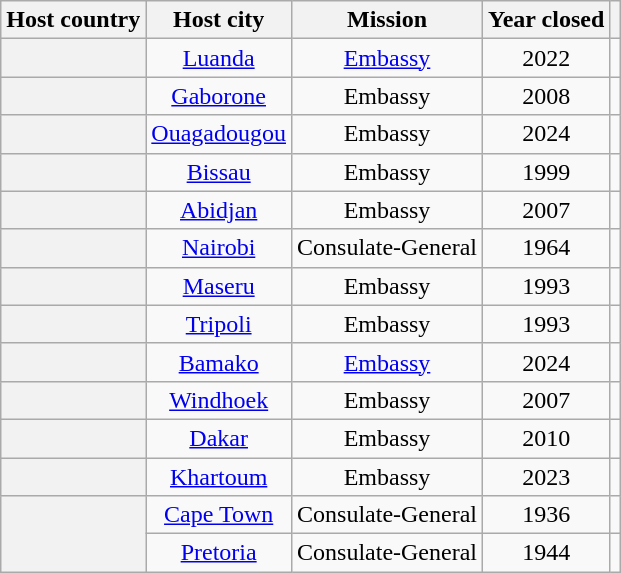<table class="wikitable plainrowheaders" style="text-align:center;">
<tr>
<th scope="col">Host country</th>
<th scope="col">Host city</th>
<th scope="col">Mission</th>
<th scope="col">Year closed</th>
<th scope="col"></th>
</tr>
<tr>
<th scope="row"></th>
<td><a href='#'>Luanda</a></td>
<td><a href='#'>Embassy</a></td>
<td>2022</td>
<td></td>
</tr>
<tr>
<th scope="row"></th>
<td><a href='#'>Gaborone</a></td>
<td>Embassy</td>
<td>2008</td>
<td></td>
</tr>
<tr>
<th scope="row"></th>
<td><a href='#'>Ouagadougou</a></td>
<td>Embassy</td>
<td>2024</td>
<td></td>
</tr>
<tr>
<th scope="row"></th>
<td><a href='#'>Bissau</a></td>
<td>Embassy</td>
<td>1999</td>
<td></td>
</tr>
<tr>
<th scope="row"></th>
<td><a href='#'>Abidjan</a></td>
<td>Embassy</td>
<td>2007</td>
<td></td>
</tr>
<tr>
<th scope="row"></th>
<td><a href='#'>Nairobi</a></td>
<td>Consulate-General</td>
<td>1964</td>
<td></td>
</tr>
<tr>
<th scope="row"></th>
<td><a href='#'>Maseru</a></td>
<td>Embassy</td>
<td>1993</td>
<td></td>
</tr>
<tr>
<th scope="row"></th>
<td><a href='#'>Tripoli</a></td>
<td>Embassy</td>
<td>1993</td>
<td></td>
</tr>
<tr>
<th scope="row"></th>
<td><a href='#'>Bamako</a></td>
<td><a href='#'>Embassy</a></td>
<td>2024</td>
<td></td>
</tr>
<tr>
<th scope="row"></th>
<td><a href='#'>Windhoek</a></td>
<td>Embassy</td>
<td>2007</td>
<td></td>
</tr>
<tr>
<th scope="row"></th>
<td><a href='#'>Dakar</a></td>
<td>Embassy</td>
<td>2010</td>
<td></td>
</tr>
<tr>
<th scope="row"></th>
<td><a href='#'>Khartoum</a></td>
<td>Embassy</td>
<td>2023</td>
<td></td>
</tr>
<tr>
<th scope="row" rowspan="2"></th>
<td><a href='#'>Cape Town</a></td>
<td>Consulate-General</td>
<td>1936</td>
<td></td>
</tr>
<tr>
<td><a href='#'>Pretoria</a></td>
<td>Consulate-General</td>
<td>1944</td>
<td></td>
</tr>
</table>
